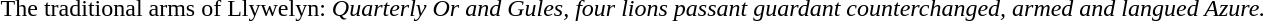<table border="0" align="center" width="80%">
<tr>
<th width="25%"></th>
</tr>
<tr>
<td style="text-align: center;">The traditional arms of Llywelyn: <em>Quarterly Or and Gules, four lions passant guardant counterchanged, armed and langued Azure.</em></td>
</tr>
</table>
